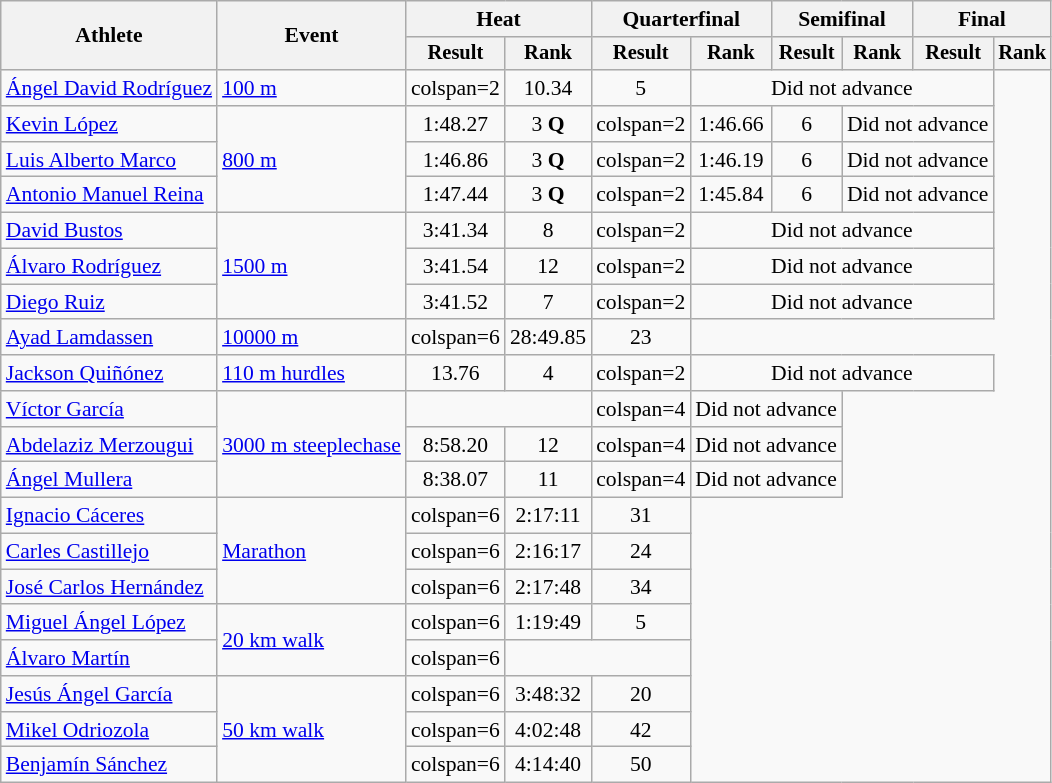<table class="wikitable" style="font-size:90%">
<tr>
<th rowspan="2">Athlete</th>
<th rowspan="2">Event</th>
<th colspan="2">Heat</th>
<th colspan="2">Quarterfinal</th>
<th colspan="2">Semifinal</th>
<th colspan="2">Final</th>
</tr>
<tr style="font-size:95%">
<th>Result</th>
<th>Rank</th>
<th>Result</th>
<th>Rank</th>
<th>Result</th>
<th>Rank</th>
<th>Result</th>
<th>Rank</th>
</tr>
<tr align=center>
<td align=left><a href='#'>Ángel David Rodríguez</a></td>
<td align=left><a href='#'>100 m</a></td>
<td>colspan=2 </td>
<td>10.34</td>
<td>5</td>
<td colspan=4>Did not advance</td>
</tr>
<tr align=center>
<td align=left><a href='#'>Kevin López</a></td>
<td align=left rowspan=3><a href='#'>800 m</a></td>
<td>1:48.27</td>
<td>3 <strong>Q</strong></td>
<td>colspan=2 </td>
<td>1:46.66</td>
<td>6</td>
<td colspan=2>Did not advance</td>
</tr>
<tr align=center>
<td align=left><a href='#'>Luis Alberto Marco</a></td>
<td>1:46.86</td>
<td>3 <strong>Q</strong></td>
<td>colspan=2 </td>
<td>1:46.19</td>
<td>6</td>
<td colspan=2>Did not advance</td>
</tr>
<tr align=center>
<td align=left><a href='#'>Antonio Manuel Reina</a></td>
<td>1:47.44</td>
<td>3 <strong>Q</strong></td>
<td>colspan=2 </td>
<td>1:45.84</td>
<td>6</td>
<td colspan=2>Did not advance</td>
</tr>
<tr align=center>
<td align=left><a href='#'>David Bustos</a></td>
<td align=left rowspan=3><a href='#'>1500 m</a></td>
<td>3:41.34</td>
<td>8</td>
<td>colspan=2 </td>
<td colspan=4>Did not advance</td>
</tr>
<tr align=center>
<td align=left><a href='#'>Álvaro Rodríguez</a></td>
<td>3:41.54</td>
<td>12</td>
<td>colspan=2 </td>
<td colspan=4>Did not advance</td>
</tr>
<tr align=center>
<td align=left><a href='#'>Diego Ruiz</a></td>
<td>3:41.52</td>
<td>7</td>
<td>colspan=2 </td>
<td colspan=4>Did not advance</td>
</tr>
<tr align=center>
<td align=left><a href='#'>Ayad Lamdassen</a></td>
<td align=left><a href='#'>10000 m</a></td>
<td>colspan=6 </td>
<td>28:49.85</td>
<td>23</td>
</tr>
<tr align=center>
<td align=left><a href='#'>Jackson Quiñónez</a></td>
<td align=left><a href='#'>110 m hurdles</a></td>
<td>13.76</td>
<td>4</td>
<td>colspan=2 </td>
<td colspan=4>Did not advance</td>
</tr>
<tr align=center>
<td align=left><a href='#'>Víctor García</a></td>
<td align=left rowspan=3><a href='#'>3000 m steeplechase</a></td>
<td colspan=2></td>
<td>colspan=4 </td>
<td colspan=2>Did not advance</td>
</tr>
<tr align=center>
<td align=left><a href='#'>Abdelaziz Merzougui</a></td>
<td>8:58.20</td>
<td>12</td>
<td>colspan=4 </td>
<td colspan=2>Did not advance</td>
</tr>
<tr align=center>
<td align=left><a href='#'>Ángel Mullera</a></td>
<td>8:38.07</td>
<td>11</td>
<td>colspan=4 </td>
<td colspan=2>Did not advance</td>
</tr>
<tr align=center>
<td align=left><a href='#'>Ignacio Cáceres</a></td>
<td align=left rowspan=3><a href='#'>Marathon</a></td>
<td>colspan=6 </td>
<td>2:17:11</td>
<td>31</td>
</tr>
<tr align=center>
<td align=left><a href='#'>Carles Castillejo</a></td>
<td>colspan=6 </td>
<td>2:16:17</td>
<td>24</td>
</tr>
<tr align=center>
<td align=left><a href='#'>José Carlos Hernández</a></td>
<td>colspan=6 </td>
<td>2:17:48</td>
<td>34</td>
</tr>
<tr align=center>
<td align=left><a href='#'>Miguel Ángel López</a></td>
<td align=left rowspan=2><a href='#'>20 km walk</a></td>
<td>colspan=6 </td>
<td>1:19:49</td>
<td>5</td>
</tr>
<tr align=center>
<td align=left><a href='#'>Álvaro Martín</a></td>
<td>colspan=6 </td>
<td colspan=2></td>
</tr>
<tr align=center>
<td align=left><a href='#'>Jesús Ángel García</a></td>
<td align=left rowspan=3><a href='#'>50 km walk</a></td>
<td>colspan=6 </td>
<td>3:48:32</td>
<td>20</td>
</tr>
<tr align=center>
<td align=left><a href='#'>Mikel Odriozola</a></td>
<td>colspan=6 </td>
<td>4:02:48</td>
<td>42</td>
</tr>
<tr align=center>
<td align=left><a href='#'>Benjamín Sánchez</a></td>
<td>colspan=6 </td>
<td>4:14:40</td>
<td>50</td>
</tr>
</table>
